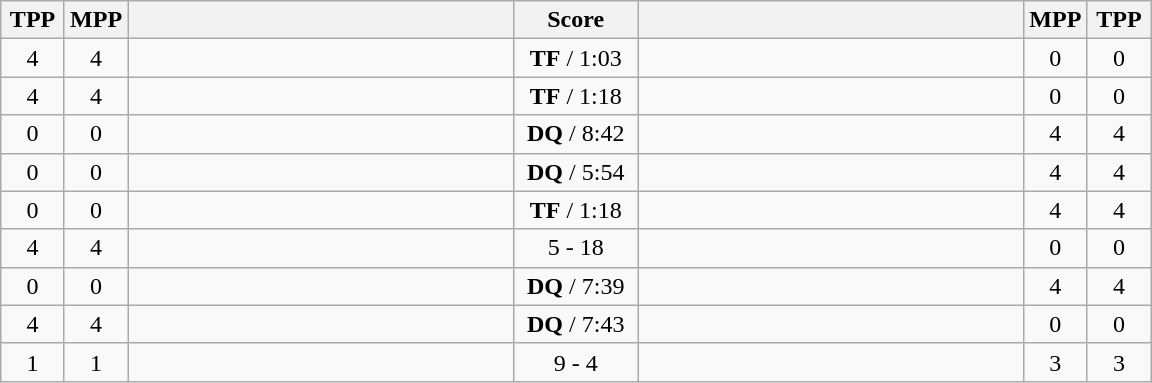<table class="wikitable" style="text-align: center;" |>
<tr>
<th width="35">TPP</th>
<th width="35">MPP</th>
<th width="250"></th>
<th width="75">Score</th>
<th width="250"></th>
<th width="35">MPP</th>
<th width="35">TPP</th>
</tr>
<tr>
<td>4</td>
<td>4</td>
<td style="text-align:left;"></td>
<td><strong>TF</strong> / 1:03</td>
<td style="text-align:left;"><strong></strong></td>
<td>0</td>
<td>0</td>
</tr>
<tr>
<td>4</td>
<td>4</td>
<td style="text-align:left;"></td>
<td><strong>TF</strong> / 1:18</td>
<td style="text-align:left;"><strong></strong></td>
<td>0</td>
<td>0</td>
</tr>
<tr>
<td>0</td>
<td>0</td>
<td style="text-align:left;"><strong></strong></td>
<td><strong>DQ</strong> / 8:42</td>
<td style="text-align:left;"></td>
<td>4</td>
<td>4</td>
</tr>
<tr>
<td>0</td>
<td>0</td>
<td style="text-align:left;"><strong></strong></td>
<td><strong>DQ</strong> / 5:54</td>
<td style="text-align:left;"></td>
<td>4</td>
<td>4</td>
</tr>
<tr>
<td>0</td>
<td>0</td>
<td style="text-align:left;"><strong></strong></td>
<td><strong>TF</strong> / 1:18</td>
<td style="text-align:left;"></td>
<td>4</td>
<td>4</td>
</tr>
<tr>
<td>4</td>
<td>4</td>
<td style="text-align:left;"></td>
<td>5 - 18</td>
<td style="text-align:left;"><strong></strong></td>
<td>0</td>
<td>0</td>
</tr>
<tr>
<td>0</td>
<td>0</td>
<td style="text-align:left;"><strong></strong></td>
<td><strong>DQ</strong> / 7:39</td>
<td style="text-align:left;"></td>
<td>4</td>
<td>4</td>
</tr>
<tr>
<td>4</td>
<td>4</td>
<td style="text-align:left;"></td>
<td><strong>DQ</strong> / 7:43</td>
<td style="text-align:left;"><strong></strong></td>
<td>0</td>
<td>0</td>
</tr>
<tr>
<td>1</td>
<td>1</td>
<td style="text-align:left;"><strong></strong></td>
<td>9 - 4</td>
<td style="text-align:left;"></td>
<td>3</td>
<td>3</td>
</tr>
</table>
